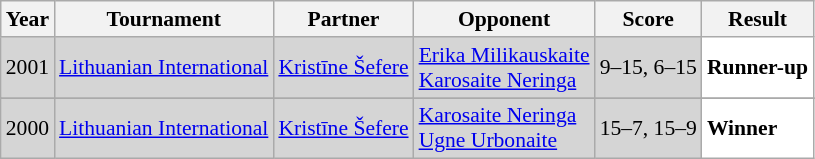<table class="sortable wikitable" style="font-size: 90%;">
<tr>
<th>Year</th>
<th>Tournament</th>
<th>Partner</th>
<th>Opponent</th>
<th>Score</th>
<th>Result</th>
</tr>
<tr style="background:#D5D5D5">
<td align="center">2001</td>
<td align="left"><a href='#'>Lithuanian International</a></td>
<td align="left"> <a href='#'>Kristīne Šefere</a></td>
<td align="left"> <a href='#'>Erika Milikauskaite</a> <br>  <a href='#'>Karosaite Neringa</a></td>
<td align="left">9–15, 6–15</td>
<td style="text-align:left; background:white"> <strong>Runner-up</strong></td>
</tr>
<tr>
</tr>
<tr style="background:#D5D5D5">
<td align="center">2000</td>
<td align="left"><a href='#'>Lithuanian International</a></td>
<td align="left"> <a href='#'>Kristīne Šefere</a></td>
<td align="left"> <a href='#'>Karosaite Neringa</a> <br>  <a href='#'>Ugne Urbonaite</a></td>
<td align="left">15–7, 15–9</td>
<td style="text-align:left; background:white"> <strong>Winner</strong></td>
</tr>
</table>
